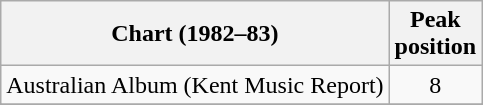<table class="wikitable plainrowheaders" style="text-align:center">
<tr>
<th scope="col">Chart (1982–83)</th>
<th scope="col">Peak<br>position</th>
</tr>
<tr>
<td>Australian Album (Kent Music Report)</td>
<td>8</td>
</tr>
<tr>
</tr>
<tr>
</tr>
</table>
